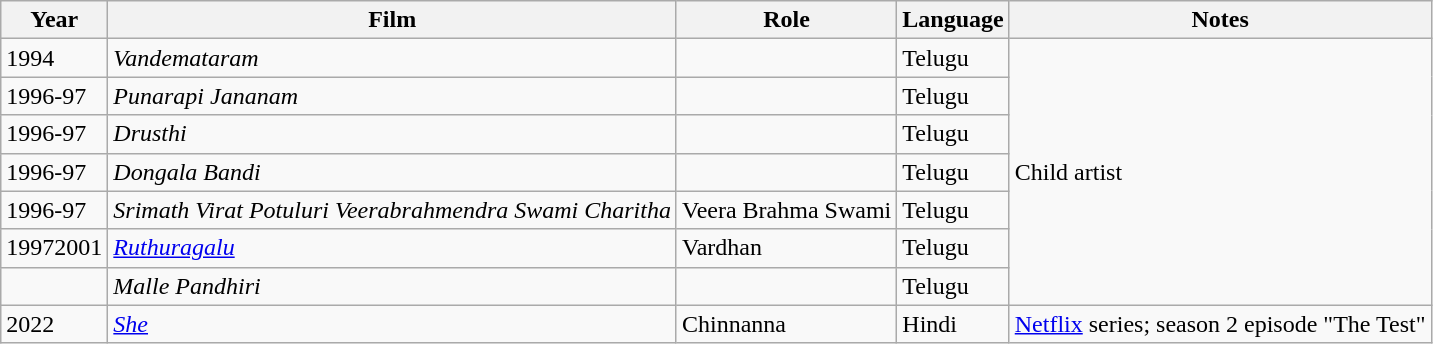<table class="wikitable sortable">
<tr>
<th>Year</th>
<th>Film</th>
<th>Role</th>
<th>Language</th>
<th>Notes</th>
</tr>
<tr>
<td>1994</td>
<td><em>Vandemataram</em></td>
<td></td>
<td>Telugu</td>
<td rowspan="7">Child artist</td>
</tr>
<tr>
<td>1996-97</td>
<td><em>Punarapi Jananam</em></td>
<td></td>
<td>Telugu</td>
</tr>
<tr>
<td>1996-97</td>
<td><em>Drusthi</em></td>
<td></td>
<td>Telugu</td>
</tr>
<tr>
<td>1996-97</td>
<td><em>Dongala Bandi</em></td>
<td></td>
<td>Telugu</td>
</tr>
<tr>
<td>1996-97</td>
<td><em>Srimath Virat Potuluri Veerabrahmendra Swami Charitha</em></td>
<td>Veera Brahma Swami</td>
<td>Telugu</td>
</tr>
<tr>
<td>19972001</td>
<td><em><a href='#'>Ruthuragalu</a></em></td>
<td>Vardhan</td>
<td>Telugu</td>
</tr>
<tr>
<td></td>
<td><em>Malle Pandhiri</em></td>
<td></td>
<td>Telugu</td>
</tr>
<tr>
<td>2022</td>
<td><em><a href='#'>She</a></em></td>
<td>Chinnanna</td>
<td>Hindi</td>
<td><a href='#'>Netflix</a> series; season 2 episode "The Test"</td>
</tr>
</table>
